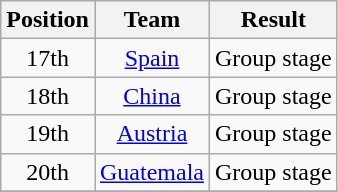<table class="wikitable" style="text-align: center;">
<tr>
<th>Position</th>
<th>Team</th>
<th>Result</th>
</tr>
<tr>
<td>17th</td>
<td> <a href='#'>Spain</a></td>
<td>Group stage</td>
</tr>
<tr>
<td>18th</td>
<td> <a href='#'>China</a></td>
<td>Group stage</td>
</tr>
<tr>
<td>19th</td>
<td> <a href='#'>Austria</a></td>
<td>Group stage</td>
</tr>
<tr>
<td>20th</td>
<td> <a href='#'>Guatemala</a></td>
<td>Group stage</td>
</tr>
<tr>
</tr>
</table>
